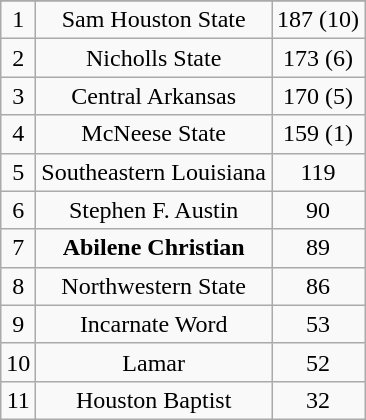<table class="wikitable">
<tr align="center">
</tr>
<tr align="center">
<td>1</td>
<td>Sam Houston State</td>
<td>187 (10)</td>
</tr>
<tr align="center">
<td>2</td>
<td>Nicholls State</td>
<td>173 (6)</td>
</tr>
<tr align="center">
<td>3</td>
<td>Central Arkansas</td>
<td>170 (5)</td>
</tr>
<tr align="center">
<td>4</td>
<td>McNeese State</td>
<td>159 (1)</td>
</tr>
<tr align="center">
<td>5</td>
<td>Southeastern Louisiana</td>
<td>119</td>
</tr>
<tr align="center">
<td>6</td>
<td>Stephen F. Austin</td>
<td>90</td>
</tr>
<tr align="center">
<td>7</td>
<td><strong>Abilene Christian</strong></td>
<td>89</td>
</tr>
<tr align="center">
<td>8</td>
<td>Northwestern State</td>
<td>86</td>
</tr>
<tr align="center">
<td>9</td>
<td>Incarnate Word</td>
<td>53</td>
</tr>
<tr align="center">
<td>10</td>
<td>Lamar</td>
<td>52</td>
</tr>
<tr align="center">
<td>11</td>
<td>Houston Baptist</td>
<td>32</td>
</tr>
</table>
